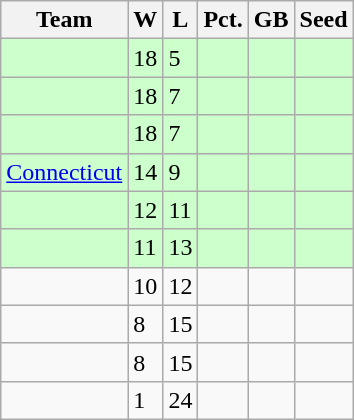<table class=wikitable>
<tr>
<th>Team</th>
<th>W</th>
<th>L</th>
<th>Pct.</th>
<th>GB</th>
<th>Seed</th>
</tr>
<tr bgcolor=#ccffcc>
<td></td>
<td>18</td>
<td>5</td>
<td></td>
<td></td>
<td></td>
</tr>
<tr bgcolor=#ccffcc>
<td></td>
<td>18</td>
<td>7</td>
<td></td>
<td></td>
<td></td>
</tr>
<tr bgcolor=#ccffcc>
<td></td>
<td>18</td>
<td>7</td>
<td></td>
<td></td>
<td></td>
</tr>
<tr bgcolor=#ccffcc>
<td><a href='#'>Connecticut</a></td>
<td>14</td>
<td>9</td>
<td></td>
<td></td>
<td></td>
</tr>
<tr bgcolor=#ccffcc>
<td></td>
<td>12</td>
<td>11</td>
<td></td>
<td></td>
<td></td>
</tr>
<tr bgcolor=#ccffcc>
<td></td>
<td>11</td>
<td>13</td>
<td></td>
<td></td>
<td></td>
</tr>
<tr>
<td></td>
<td>10</td>
<td>12</td>
<td></td>
<td></td>
<td></td>
</tr>
<tr>
<td></td>
<td>8</td>
<td>15</td>
<td></td>
<td></td>
<td></td>
</tr>
<tr>
<td></td>
<td>8</td>
<td>15</td>
<td></td>
<td></td>
<td></td>
</tr>
<tr>
<td></td>
<td>1</td>
<td>24</td>
<td></td>
<td></td>
<td></td>
</tr>
</table>
